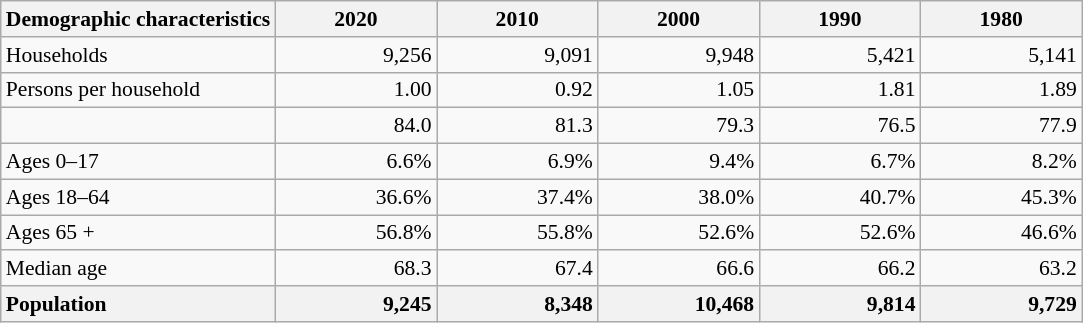<table class="wikitable" style="font-size: 90%; text-align: right;">
<tr>
<th>Demographic characteristics</th>
<th style="width: 7em;">2020</th>
<th style="width: 7em;">2010</th>
<th style="width: 7em;">2000</th>
<th style="width: 7em;">1990</th>
<th style="width: 7em;">1980</th>
</tr>
<tr>
<td style="text-align:left">Households</td>
<td>9,256</td>
<td>9,091</td>
<td>9,948</td>
<td>5,421</td>
<td>5,141</td>
</tr>
<tr>
<td style="text-align:left">Persons per household</td>
<td>1.00</td>
<td>0.92</td>
<td>1.05</td>
<td>1.81</td>
<td>1.89</td>
</tr>
<tr>
<td style="text-align:left"></td>
<td>84.0</td>
<td>81.3</td>
<td>79.3</td>
<td>76.5</td>
<td>77.9</td>
</tr>
<tr>
<td style="text-align:left">Ages 0–17</td>
<td>6.6%</td>
<td>6.9%</td>
<td>9.4%</td>
<td>6.7%</td>
<td>8.2%</td>
</tr>
<tr>
<td style="text-align:left">Ages 18–64</td>
<td>36.6%</td>
<td>37.4%</td>
<td>38.0%</td>
<td>40.7%</td>
<td>45.3%</td>
</tr>
<tr>
<td style="text-align:left">Ages 65 +</td>
<td>56.8%</td>
<td>55.8%</td>
<td>52.6%</td>
<td>52.6%</td>
<td>46.6%</td>
</tr>
<tr>
<td style="text-align:left">Median age</td>
<td>68.3</td>
<td>67.4</td>
<td>66.6</td>
<td>66.2</td>
<td>63.2</td>
</tr>
<tr>
<th style="text-align:left">Population</th>
<th style="text-align:right">9,245</th>
<th style="text-align:right">8,348</th>
<th style="text-align:right">10,468</th>
<th style="text-align:right">9,814</th>
<th style="text-align:right">9,729</th>
</tr>
</table>
